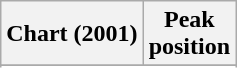<table class="wikitable sortable plainrowheaders">
<tr>
<th>Chart (2001)</th>
<th>Peak<br>position</th>
</tr>
<tr>
</tr>
<tr>
</tr>
<tr>
</tr>
</table>
